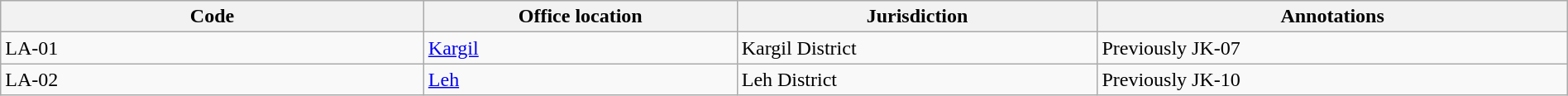<table class="wikitable sortable" style="width:100%;" border="1" cellspacing="0" cellpadding="3">
<tr>
<th scope="colstyle="width:7%">Code</th>
<th scope="col" style="width:20%">Office location</th>
<th scope="col" style="width:23%">Jurisdiction</th>
<th scope="col" style="width:30%" class="unsortable">Annotations</th>
</tr>
<tr>
<td>LA-01</td>
<td><a href='#'>Kargil</a></td>
<td>Kargil District</td>
<td>Previously JK-07</td>
</tr>
<tr>
<td>LA-02</td>
<td><a href='#'>Leh</a></td>
<td>Leh District</td>
<td>Previously JK-10</td>
</tr>
</table>
